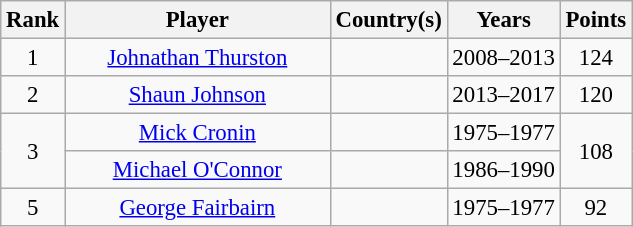<table class="wikitable plainrowheaders sortable" style="text-align:center;font-size:95%">
<tr>
<th scope="col">Rank</th>
<th scope="col" width=170>Player</th>
<th scope="col" class="unsortable">Country(s)</th>
<th scope="col">Years</th>
<th scope="col">Points</th>
</tr>
<tr>
<td>1</td>
<td><a href='#'>Johnathan Thurston</a></td>
<td></td>
<td>2008–2013</td>
<td>124</td>
</tr>
<tr>
<td>2</td>
<td><a href='#'>Shaun Johnson</a></td>
<td></td>
<td>2013–2017</td>
<td>120</td>
</tr>
<tr>
<td rowspan=2>3</td>
<td><a href='#'>Mick Cronin</a></td>
<td></td>
<td>1975–1977</td>
<td rowspan=2>108</td>
</tr>
<tr>
<td><a href='#'>Michael O'Connor</a></td>
<td></td>
<td>1986–1990</td>
</tr>
<tr>
<td>5</td>
<td><a href='#'>George Fairbairn</a></td>
<td><br></td>
<td>1975–1977</td>
<td>92</td>
</tr>
</table>
